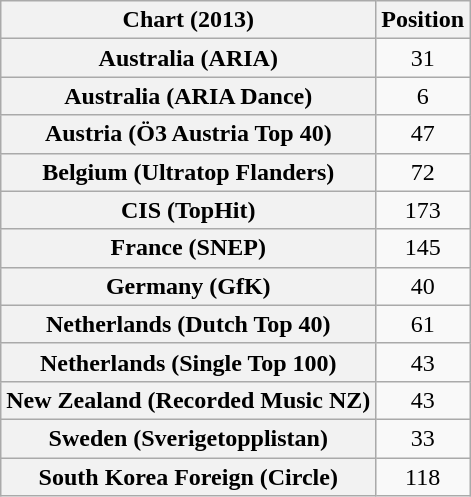<table class="wikitable sortable plainrowheaders" style="text-align:center">
<tr>
<th scope="col">Chart (2013)</th>
<th scope="col">Position</th>
</tr>
<tr>
<th scope="row">Australia (ARIA)</th>
<td>31</td>
</tr>
<tr>
<th scope="row">Australia (ARIA Dance)</th>
<td>6</td>
</tr>
<tr>
<th scope="row">Austria (Ö3 Austria Top 40)</th>
<td>47</td>
</tr>
<tr>
<th scope="row">Belgium (Ultratop Flanders)</th>
<td>72</td>
</tr>
<tr>
<th scope="row">CIS (TopHit)</th>
<td>173</td>
</tr>
<tr>
<th scope="row">France (SNEP)</th>
<td>145</td>
</tr>
<tr>
<th scope="row">Germany (GfK)</th>
<td>40</td>
</tr>
<tr>
<th scope="row">Netherlands (Dutch Top 40)</th>
<td>61</td>
</tr>
<tr>
<th scope="row">Netherlands (Single Top 100)</th>
<td>43</td>
</tr>
<tr>
<th scope="row">New Zealand (Recorded Music NZ)</th>
<td>43</td>
</tr>
<tr>
<th scope="row">Sweden (Sverigetopplistan)</th>
<td>33</td>
</tr>
<tr>
<th scope="row">South Korea Foreign (Circle)</th>
<td>118</td>
</tr>
</table>
